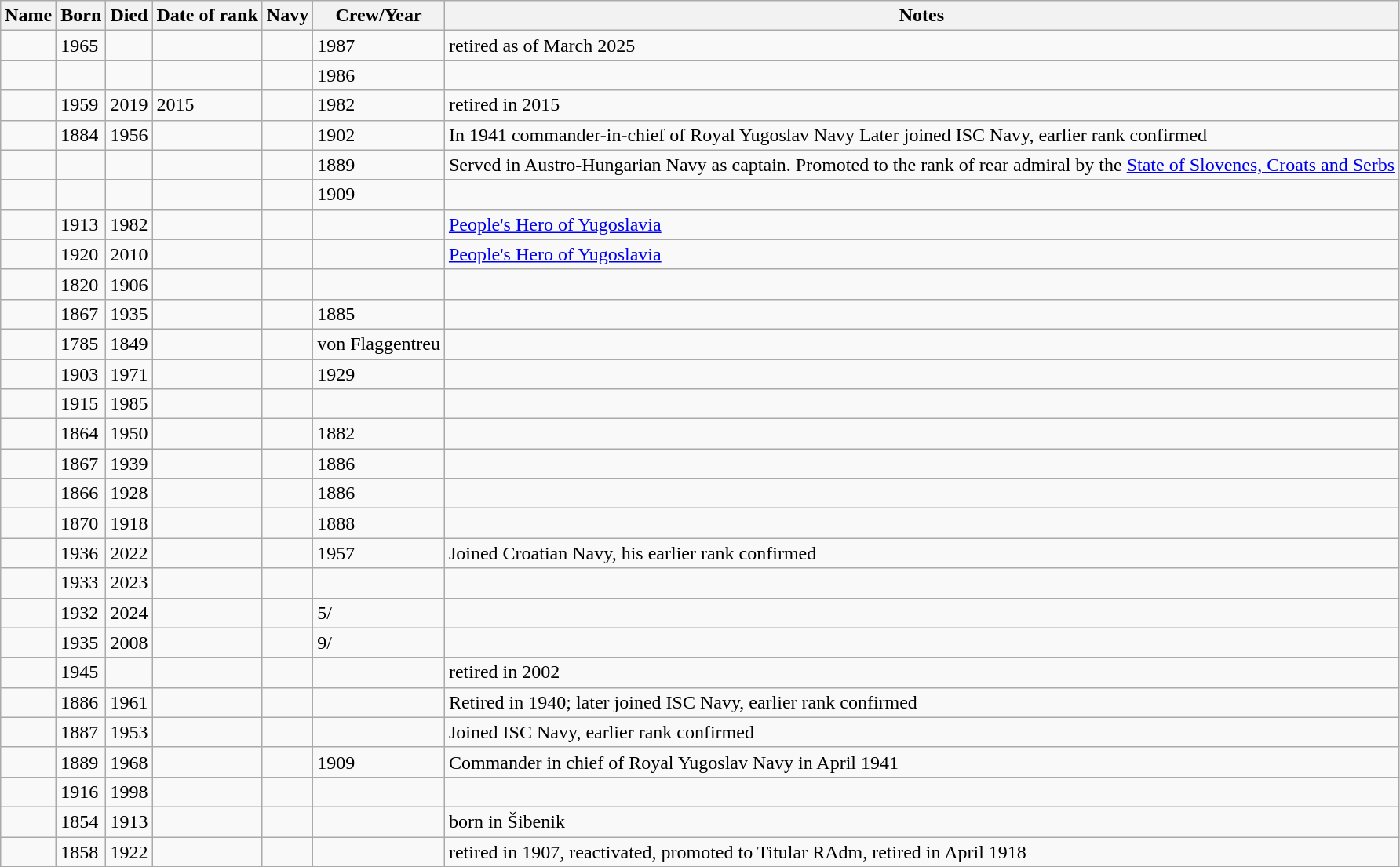<table class="wikitable sortable">
<tr>
<th>Name</th>
<th>Born</th>
<th>Died</th>
<th>Date of rank</th>
<th>Navy</th>
<th>Crew/Year</th>
<th>Notes</th>
</tr>
<tr>
<td></td>
<td>1965</td>
<td></td>
<td></td>
<td></td>
<td>1987</td>
<td>retired as of March 2025</td>
</tr>
<tr>
<td></td>
<td></td>
<td></td>
<td></td>
<td></td>
<td>1986</td>
<td></td>
</tr>
<tr>
<td></td>
<td>1959</td>
<td>2019</td>
<td>2015</td>
<td></td>
<td>1982</td>
<td>retired in 2015</td>
</tr>
<tr>
<td></td>
<td>1884</td>
<td>1956</td>
<td></td>
<td><br></td>
<td>1902</td>
<td>In 1941 commander-in-chief of Royal Yugoslav Navy Later joined ISC Navy, earlier rank confirmed</td>
</tr>
<tr>
<td></td>
<td></td>
<td></td>
<td></td>
<td></td>
<td>1889</td>
<td>Served in Austro-Hungarian Navy as captain. Promoted to the rank of rear admiral by the <a href='#'>State of Slovenes, Croats and Serbs</a></td>
</tr>
<tr>
<td></td>
<td></td>
<td></td>
<td></td>
<td></td>
<td>1909</td>
<td></td>
</tr>
<tr>
<td></td>
<td>1913</td>
<td>1982</td>
<td></td>
<td></td>
<td></td>
<td><a href='#'>People's Hero of Yugoslavia</a></td>
</tr>
<tr>
<td></td>
<td>1920</td>
<td>2010</td>
<td></td>
<td></td>
<td></td>
<td><a href='#'>People's Hero of Yugoslavia</a></td>
</tr>
<tr>
<td></td>
<td>1820</td>
<td>1906</td>
<td></td>
<td></td>
<td></td>
<td></td>
</tr>
<tr>
<td></td>
<td>1867</td>
<td>1935</td>
<td></td>
<td></td>
<td>1885</td>
<td></td>
</tr>
<tr>
<td></td>
<td>1785</td>
<td>1849</td>
<td></td>
<td></td>
<td>von Flaggentreu</td>
<td></td>
</tr>
<tr>
<td></td>
<td>1903</td>
<td>1971</td>
<td></td>
<td></td>
<td>1929</td>
<td></td>
</tr>
<tr>
<td></td>
<td>1915</td>
<td>1985</td>
<td></td>
<td></td>
<td></td>
<td></td>
</tr>
<tr>
<td></td>
<td>1864</td>
<td>1950</td>
<td></td>
<td></td>
<td>1882</td>
<td></td>
</tr>
<tr>
<td></td>
<td>1867</td>
<td>1939</td>
<td></td>
<td></td>
<td>1886</td>
<td></td>
</tr>
<tr>
<td></td>
<td>1866</td>
<td>1928</td>
<td></td>
<td></td>
<td>1886</td>
<td></td>
</tr>
<tr>
<td></td>
<td>1870</td>
<td>1918</td>
<td></td>
<td></td>
<td>1888</td>
<td></td>
</tr>
<tr>
<td></td>
<td>1936</td>
<td>2022</td>
<td></td>
<td><br></td>
<td>1957</td>
<td>Joined Croatian Navy, his earlier rank confirmed</td>
</tr>
<tr>
<td></td>
<td>1933</td>
<td>2023</td>
<td></td>
<td></td>
<td></td>
<td></td>
</tr>
<tr>
<td></td>
<td>1932</td>
<td>2024</td>
<td></td>
<td></td>
<td>5/</td>
<td></td>
</tr>
<tr>
<td></td>
<td>1935</td>
<td>2008</td>
<td></td>
<td></td>
<td>9/</td>
<td></td>
</tr>
<tr>
<td></td>
<td>1945</td>
<td></td>
<td></td>
<td></td>
<td></td>
<td>retired in 2002</td>
</tr>
<tr>
<td></td>
<td>1886</td>
<td>1961</td>
<td></td>
<td><br></td>
<td></td>
<td>Retired in 1940; later joined ISC Navy, earlier rank confirmed</td>
</tr>
<tr>
<td></td>
<td>1887</td>
<td>1953</td>
<td></td>
<td><br></td>
<td></td>
<td>Joined ISC Navy, earlier rank confirmed</td>
</tr>
<tr>
<td></td>
<td>1889</td>
<td>1968</td>
<td></td>
<td></td>
<td>1909</td>
<td>Commander in chief of Royal Yugoslav Navy in April 1941</td>
</tr>
<tr>
<td></td>
<td>1916</td>
<td>1998</td>
<td></td>
<td></td>
<td></td>
<td></td>
</tr>
<tr>
<td></td>
<td>1854</td>
<td>1913</td>
<td></td>
<td></td>
<td></td>
<td>born in Šibenik</td>
</tr>
<tr>
<td></td>
<td>1858</td>
<td>1922</td>
<td></td>
<td></td>
<td></td>
<td>retired in 1907, reactivated, promoted to Titular RAdm, retired in April 1918</td>
</tr>
</table>
